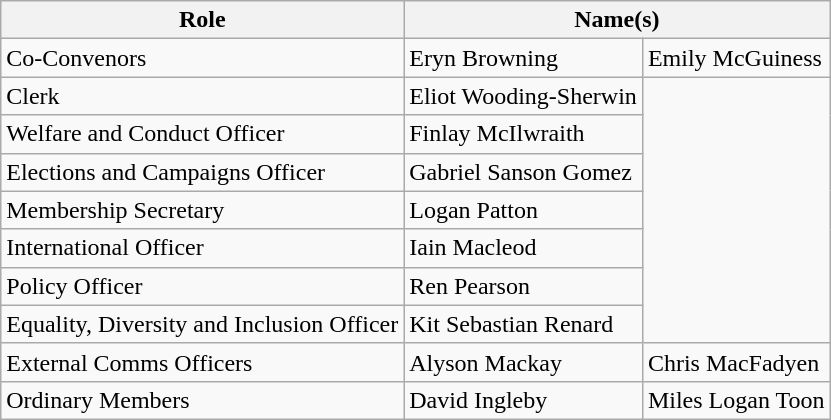<table class="wikitable">
<tr>
<th>Role</th>
<th colspan="2">Name(s)</th>
</tr>
<tr>
<td>Co-Convenors</td>
<td>Eryn Browning</td>
<td>Emily McGuiness</td>
</tr>
<tr>
<td>Clerk</td>
<td>Eliot Wooding-Sherwin</td>
</tr>
<tr>
<td>Welfare and Conduct Officer</td>
<td>Finlay McIlwraith</td>
</tr>
<tr>
<td>Elections and Campaigns Officer</td>
<td>Gabriel Sanson Gomez</td>
</tr>
<tr>
<td>Membership Secretary</td>
<td>Logan Patton</td>
</tr>
<tr>
<td>International Officer</td>
<td>Iain Macleod</td>
</tr>
<tr>
<td>Policy Officer</td>
<td>Ren Pearson</td>
</tr>
<tr>
<td>Equality, Diversity and Inclusion Officer</td>
<td>Kit Sebastian Renard</td>
</tr>
<tr>
<td>External Comms Officers</td>
<td>Alyson Mackay</td>
<td>Chris MacFadyen</td>
</tr>
<tr>
<td>Ordinary Members</td>
<td>David Ingleby</td>
<td>Miles Logan Toon</td>
</tr>
</table>
